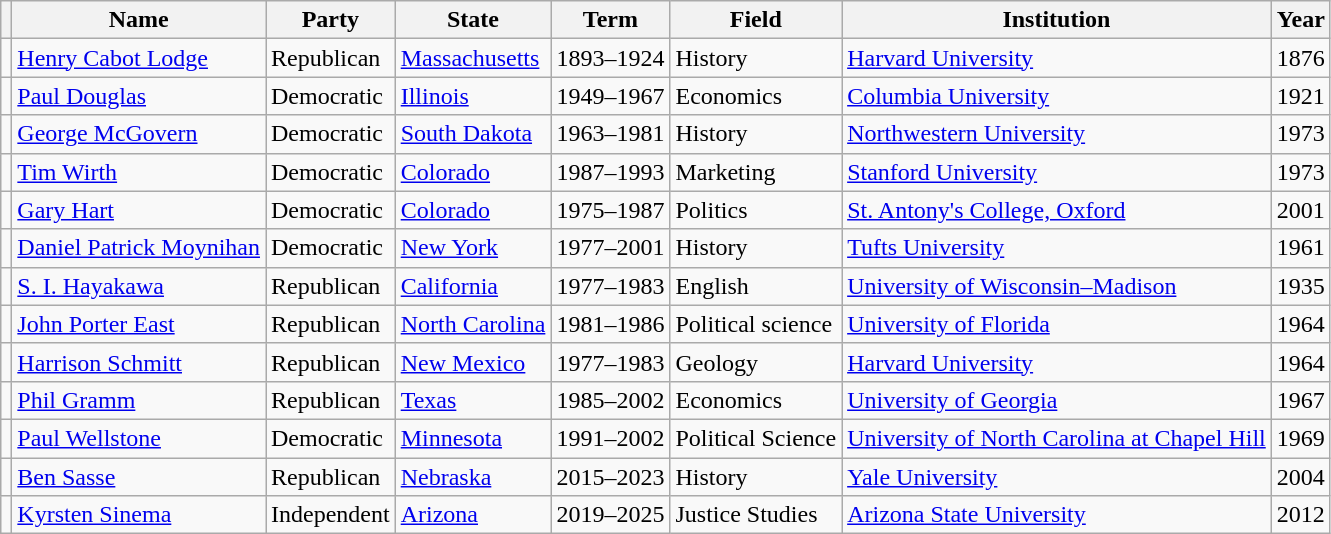<table class="wikitable sortable">
<tr>
<th></th>
<th>Name</th>
<th>Party</th>
<th>State</th>
<th>Term</th>
<th>Field</th>
<th>Institution</th>
<th>Year</th>
</tr>
<tr>
<td></td>
<td><a href='#'>Henry Cabot Lodge</a></td>
<td>Republican</td>
<td><a href='#'>Massachusetts</a></td>
<td>1893–1924</td>
<td>History</td>
<td><a href='#'>Harvard University</a></td>
<td>1876</td>
</tr>
<tr>
<td></td>
<td><a href='#'>Paul Douglas</a></td>
<td>Democratic</td>
<td><a href='#'>Illinois</a></td>
<td>1949–1967</td>
<td>Economics</td>
<td><a href='#'>Columbia University</a></td>
<td>1921</td>
</tr>
<tr>
<td></td>
<td><a href='#'>George McGovern</a></td>
<td>Democratic</td>
<td><a href='#'>South Dakota</a></td>
<td>1963–1981</td>
<td>History</td>
<td><a href='#'>Northwestern University</a></td>
<td>1973</td>
</tr>
<tr>
<td></td>
<td><a href='#'>Tim Wirth</a></td>
<td>Democratic</td>
<td><a href='#'>Colorado</a></td>
<td>1987–1993</td>
<td>Marketing</td>
<td><a href='#'>Stanford University</a></td>
<td>1973</td>
</tr>
<tr>
<td></td>
<td><a href='#'>Gary Hart</a></td>
<td>Democratic</td>
<td><a href='#'>Colorado</a></td>
<td>1975–1987</td>
<td>Politics</td>
<td><a href='#'>St. Antony's College, Oxford</a></td>
<td>2001</td>
</tr>
<tr>
<td></td>
<td><a href='#'>Daniel Patrick Moynihan</a></td>
<td>Democratic</td>
<td><a href='#'>New York</a></td>
<td>1977–2001</td>
<td>History</td>
<td><a href='#'>Tufts University</a></td>
<td>1961</td>
</tr>
<tr>
<td></td>
<td><a href='#'>S. I. Hayakawa</a></td>
<td>Republican</td>
<td><a href='#'>California</a></td>
<td>1977–1983</td>
<td>English</td>
<td><a href='#'>University of Wisconsin–Madison</a></td>
<td>1935</td>
</tr>
<tr>
<td></td>
<td><a href='#'>John Porter East</a></td>
<td>Republican</td>
<td><a href='#'>North Carolina</a></td>
<td>1981–1986</td>
<td>Political science</td>
<td><a href='#'>University of Florida</a></td>
<td>1964</td>
</tr>
<tr>
<td></td>
<td><a href='#'>Harrison Schmitt</a></td>
<td>Republican</td>
<td><a href='#'>New Mexico</a></td>
<td>1977–1983</td>
<td>Geology</td>
<td><a href='#'>Harvard University</a></td>
<td>1964</td>
</tr>
<tr>
<td></td>
<td><a href='#'>Phil Gramm</a></td>
<td>Republican</td>
<td><a href='#'>Texas</a></td>
<td>1985–2002</td>
<td>Economics</td>
<td><a href='#'>University of Georgia</a></td>
<td>1967</td>
</tr>
<tr>
<td></td>
<td><a href='#'>Paul Wellstone</a></td>
<td>Democratic</td>
<td><a href='#'>Minnesota</a></td>
<td>1991–2002</td>
<td>Political Science</td>
<td><a href='#'>University of North Carolina at Chapel Hill</a></td>
<td>1969</td>
</tr>
<tr>
<td></td>
<td><a href='#'>Ben Sasse</a></td>
<td>Republican</td>
<td><a href='#'>Nebraska</a></td>
<td>2015–2023</td>
<td>History</td>
<td><a href='#'>Yale University</a></td>
<td>2004</td>
</tr>
<tr>
<td></td>
<td><a href='#'>Kyrsten Sinema</a></td>
<td>Independent</td>
<td><a href='#'>Arizona</a></td>
<td>2019–2025</td>
<td>Justice Studies</td>
<td><a href='#'>Arizona State University</a></td>
<td>2012</td>
</tr>
</table>
